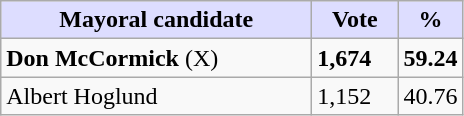<table class="wikitable">
<tr>
<th style="background:#ddf;" width="200px">Mayoral candidate</th>
<th style="background:#ddf;" width="50px">Vote</th>
<th style="background:#ddf;" width="30px">%</th>
</tr>
<tr>
<td><strong>Don McCormick</strong> (X)</td>
<td><strong>1,674</strong></td>
<td><strong>59.24</strong></td>
</tr>
<tr>
<td>Albert Hoglund</td>
<td>1,152</td>
<td>40.76</td>
</tr>
</table>
